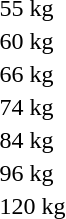<table>
<tr>
<td rowspan=2>55 kg</td>
<td rowspan=2></td>
<td rowspan=2></td>
<td></td>
</tr>
<tr>
<td></td>
</tr>
<tr>
<td rowspan=2>60 kg</td>
<td rowspan=2></td>
<td rowspan=2></td>
<td></td>
</tr>
<tr>
<td></td>
</tr>
<tr>
<td rowspan=2>66 kg</td>
<td rowspan=2></td>
<td rowspan=2></td>
<td></td>
</tr>
<tr>
<td></td>
</tr>
<tr>
<td rowspan=2>74 kg</td>
<td rowspan=2></td>
<td rowspan=2></td>
<td></td>
</tr>
<tr>
<td></td>
</tr>
<tr>
<td rowspan=2>84 kg</td>
<td rowspan=2></td>
<td rowspan=2></td>
<td></td>
</tr>
<tr>
<td></td>
</tr>
<tr>
<td rowspan=2>96 kg</td>
<td rowspan=2></td>
<td rowspan=2></td>
<td></td>
</tr>
<tr>
<td></td>
</tr>
<tr>
<td rowspan=2>120 kg</td>
<td rowspan=2></td>
<td rowspan=2></td>
<td></td>
</tr>
<tr>
<td></td>
</tr>
</table>
